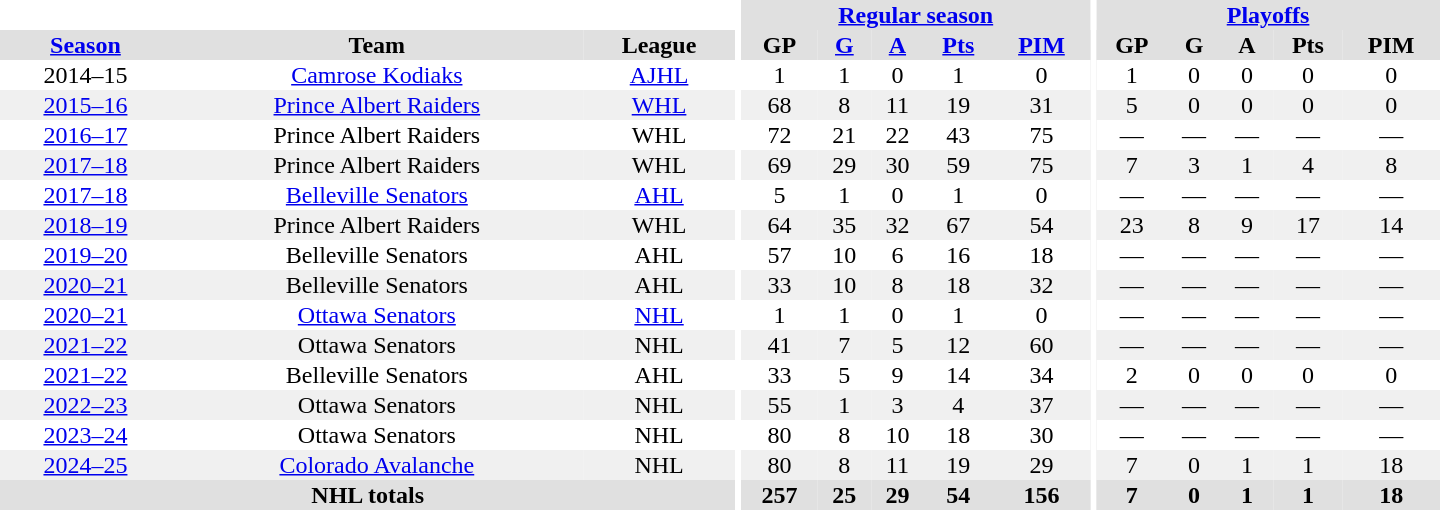<table border="0" cellpadding="1" cellspacing="0" style="text-align:center; width:60em">
<tr bgcolor="#e0e0e0">
<th colspan="3" bgcolor="#ffffff"></th>
<th rowspan="100" bgcolor="#ffffff"></th>
<th colspan="5"><a href='#'>Regular season</a></th>
<th rowspan="100" bgcolor="#ffffff"></th>
<th colspan="5"><a href='#'>Playoffs</a></th>
</tr>
<tr bgcolor="#e0e0e0">
<th><a href='#'>Season</a></th>
<th>Team</th>
<th>League</th>
<th>GP</th>
<th><a href='#'>G</a></th>
<th><a href='#'>A</a></th>
<th><a href='#'>Pts</a></th>
<th><a href='#'>PIM</a></th>
<th>GP</th>
<th>G</th>
<th>A</th>
<th>Pts</th>
<th>PIM</th>
</tr>
<tr>
<td>2014–15</td>
<td><a href='#'>Camrose Kodiaks</a></td>
<td><a href='#'>AJHL</a></td>
<td>1</td>
<td>1</td>
<td>0</td>
<td>1</td>
<td>0</td>
<td>1</td>
<td>0</td>
<td>0</td>
<td>0</td>
<td>0</td>
</tr>
<tr bgcolor="#f0f0f0">
<td><a href='#'>2015–16</a></td>
<td><a href='#'>Prince Albert Raiders</a></td>
<td><a href='#'>WHL</a></td>
<td>68</td>
<td>8</td>
<td>11</td>
<td>19</td>
<td>31</td>
<td>5</td>
<td>0</td>
<td>0</td>
<td>0</td>
<td>0</td>
</tr>
<tr>
<td><a href='#'>2016–17</a></td>
<td>Prince Albert Raiders</td>
<td>WHL</td>
<td>72</td>
<td>21</td>
<td>22</td>
<td>43</td>
<td>75</td>
<td>—</td>
<td>—</td>
<td>—</td>
<td>—</td>
<td>—</td>
</tr>
<tr bgcolor="#f0f0f0">
<td><a href='#'>2017–18</a></td>
<td>Prince Albert Raiders</td>
<td>WHL</td>
<td>69</td>
<td>29</td>
<td>30</td>
<td>59</td>
<td>75</td>
<td>7</td>
<td>3</td>
<td>1</td>
<td>4</td>
<td>8</td>
</tr>
<tr>
<td><a href='#'>2017–18</a></td>
<td><a href='#'>Belleville Senators</a></td>
<td><a href='#'>AHL</a></td>
<td>5</td>
<td>1</td>
<td>0</td>
<td>1</td>
<td>0</td>
<td>—</td>
<td>—</td>
<td>—</td>
<td>—</td>
<td>—</td>
</tr>
<tr bgcolor="#f0f0f0">
<td><a href='#'>2018–19</a></td>
<td>Prince Albert Raiders</td>
<td>WHL</td>
<td>64</td>
<td>35</td>
<td>32</td>
<td>67</td>
<td>54</td>
<td>23</td>
<td>8</td>
<td>9</td>
<td>17</td>
<td>14</td>
</tr>
<tr>
<td><a href='#'>2019–20</a></td>
<td>Belleville Senators</td>
<td>AHL</td>
<td>57</td>
<td>10</td>
<td>6</td>
<td>16</td>
<td>18</td>
<td>—</td>
<td>—</td>
<td>—</td>
<td>—</td>
<td>—</td>
</tr>
<tr bgcolor="#f0f0f0">
<td><a href='#'>2020–21</a></td>
<td>Belleville Senators</td>
<td>AHL</td>
<td>33</td>
<td>10</td>
<td>8</td>
<td>18</td>
<td>32</td>
<td>—</td>
<td>—</td>
<td>—</td>
<td>—</td>
<td>—</td>
</tr>
<tr>
<td><a href='#'>2020–21</a></td>
<td><a href='#'>Ottawa Senators</a></td>
<td><a href='#'>NHL</a></td>
<td>1</td>
<td>1</td>
<td>0</td>
<td>1</td>
<td>0</td>
<td>—</td>
<td>—</td>
<td>—</td>
<td>—</td>
<td>—</td>
</tr>
<tr bgcolor="#f0f0f0">
<td><a href='#'>2021–22</a></td>
<td>Ottawa Senators</td>
<td>NHL</td>
<td>41</td>
<td>7</td>
<td>5</td>
<td>12</td>
<td>60</td>
<td>—</td>
<td>—</td>
<td>—</td>
<td>—</td>
<td>—</td>
</tr>
<tr>
<td><a href='#'>2021–22</a></td>
<td>Belleville Senators</td>
<td>AHL</td>
<td>33</td>
<td>5</td>
<td>9</td>
<td>14</td>
<td>34</td>
<td>2</td>
<td>0</td>
<td>0</td>
<td>0</td>
<td>0</td>
</tr>
<tr bgcolor="#f0f0f0">
<td><a href='#'>2022–23</a></td>
<td>Ottawa Senators</td>
<td>NHL</td>
<td>55</td>
<td>1</td>
<td>3</td>
<td>4</td>
<td>37</td>
<td>—</td>
<td>—</td>
<td>—</td>
<td>—</td>
<td>—</td>
</tr>
<tr>
<td><a href='#'>2023–24</a></td>
<td>Ottawa Senators</td>
<td>NHL</td>
<td>80</td>
<td>8</td>
<td>10</td>
<td>18</td>
<td>30</td>
<td>—</td>
<td>—</td>
<td>—</td>
<td>—</td>
<td>—</td>
</tr>
<tr bgcolor="#f0f0f0">
<td><a href='#'>2024–25</a></td>
<td><a href='#'>Colorado Avalanche</a></td>
<td>NHL</td>
<td>80</td>
<td>8</td>
<td>11</td>
<td>19</td>
<td>29</td>
<td>7</td>
<td>0</td>
<td>1</td>
<td>1</td>
<td>18</td>
</tr>
<tr bgcolor="#e0e0e0">
<th colspan="3">NHL totals</th>
<th>257</th>
<th>25</th>
<th>29</th>
<th>54</th>
<th>156</th>
<th>7</th>
<th>0</th>
<th>1</th>
<th>1</th>
<th>18</th>
</tr>
</table>
